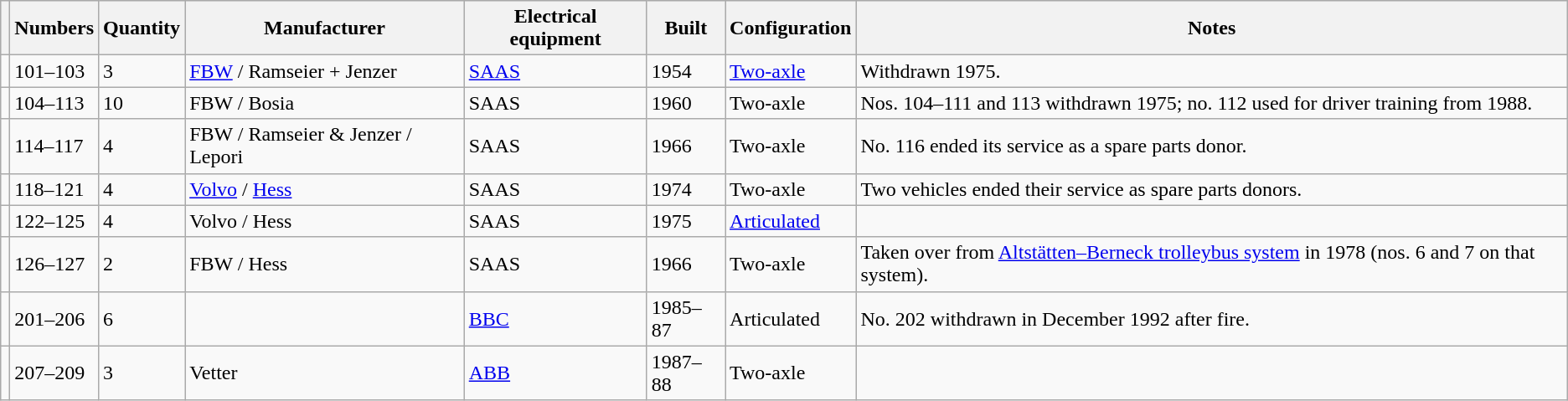<table class="wikitable">
<tr style="background:#E0E0E0;">
<th></th>
<th>Numbers</th>
<th>Quantity</th>
<th>Manufacturer</th>
<th>Electrical equipment</th>
<th>Built</th>
<th>Configuration</th>
<th>Notes</th>
</tr>
<tr>
<td></td>
<td>101–103</td>
<td>3</td>
<td><a href='#'>FBW</a> / Ramseier + Jenzer</td>
<td><a href='#'>SAAS</a></td>
<td>1954</td>
<td><a href='#'>Two-axle</a></td>
<td>Withdrawn 1975.</td>
</tr>
<tr>
<td></td>
<td>104–113</td>
<td>10</td>
<td>FBW / Bosia</td>
<td>SAAS</td>
<td>1960</td>
<td>Two-axle</td>
<td>Nos. 104–111 and 113 withdrawn 1975; no. 112 used for driver training from 1988.</td>
</tr>
<tr>
<td></td>
<td>114–117</td>
<td>4</td>
<td>FBW / Ramseier & Jenzer / Lepori</td>
<td>SAAS</td>
<td>1966</td>
<td>Two-axle</td>
<td>No. 116 ended its service as a spare parts donor.</td>
</tr>
<tr>
<td></td>
<td>118–121</td>
<td>4</td>
<td><a href='#'>Volvo</a> / <a href='#'>Hess</a></td>
<td>SAAS</td>
<td>1974</td>
<td>Two-axle</td>
<td>Two vehicles ended their service as spare parts donors.</td>
</tr>
<tr>
<td></td>
<td>122–125</td>
<td>4</td>
<td>Volvo / Hess</td>
<td>SAAS</td>
<td>1975</td>
<td><a href='#'>Articulated</a></td>
<td></td>
</tr>
<tr>
<td></td>
<td>126–127</td>
<td>2</td>
<td>FBW / Hess</td>
<td>SAAS</td>
<td>1966</td>
<td>Two-axle</td>
<td>Taken over from <a href='#'>Altstätten–Berneck trolleybus system</a> in 1978 (nos. 6 and 7 on that system).</td>
</tr>
<tr>
<td></td>
<td>201–206</td>
<td>6</td>
<td></td>
<td><a href='#'>BBC</a></td>
<td>1985–87</td>
<td>Articulated</td>
<td>No. 202 withdrawn in December 1992 after fire.</td>
</tr>
<tr>
<td></td>
<td>207–209</td>
<td>3</td>
<td>Vetter</td>
<td><a href='#'>ABB</a></td>
<td>1987–88</td>
<td>Two-axle</td>
<td></td>
</tr>
</table>
